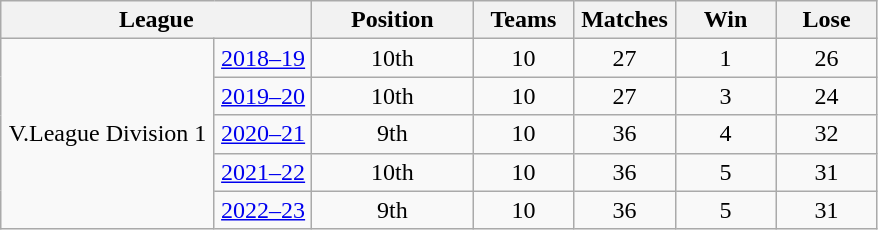<table class="wikitable" style="text-align:center" border="1">
<tr>
<th width=200 colspan=2>League</th>
<th width=100>Position</th>
<th width=60>Teams</th>
<th width=60>Matches</th>
<th width=60>Win</th>
<th width=60>Lose</th>
</tr>
<tr>
<td rowspan=5>V.League Division 1</td>
<td><a href='#'>2018–19</a></td>
<td>10th</td>
<td>10</td>
<td>27</td>
<td>1</td>
<td>26</td>
</tr>
<tr>
<td><a href='#'>2019–20</a></td>
<td>10th</td>
<td>10</td>
<td>27</td>
<td>3</td>
<td>24</td>
</tr>
<tr>
<td><a href='#'>2020–21</a></td>
<td>9th</td>
<td>10</td>
<td>36</td>
<td>4</td>
<td>32</td>
</tr>
<tr>
<td><a href='#'>2021–22</a></td>
<td>10th</td>
<td>10</td>
<td>36</td>
<td>5</td>
<td>31</td>
</tr>
<tr>
<td><a href='#'>2022–23</a></td>
<td>9th</td>
<td>10</td>
<td>36</td>
<td>5</td>
<td>31</td>
</tr>
</table>
